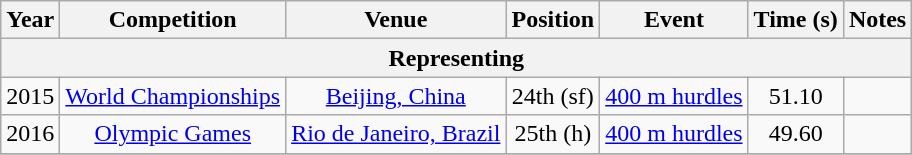<table class="wikitable sortable" style=text-align:center>
<tr>
<th>Year</th>
<th>Competition</th>
<th>Venue</th>
<th>Position</th>
<th>Event</th>
<th>Time (s)</th>
<th>Notes</th>
</tr>
<tr>
<th colspan="7">Representing </th>
</tr>
<tr>
<td>2015</td>
<td><a href='#'>World Championships</a></td>
<td><a href='#'>Beijing, China</a></td>
<td>24th (sf)</td>
<td><a href='#'>400 m hurdles</a></td>
<td>51.10</td>
<td></td>
</tr>
<tr>
<td>2016</td>
<td><a href='#'>Olympic Games</a></td>
<td><a href='#'>Rio de Janeiro, Brazil</a></td>
<td>25th (h)</td>
<td><a href='#'>400 m hurdles</a></td>
<td>49.60</td>
<td></td>
</tr>
<tr>
</tr>
</table>
